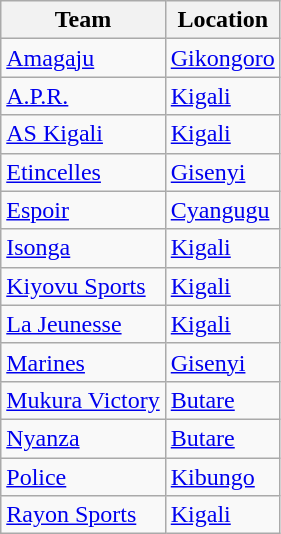<table class="wikitable sortable">
<tr>
<th>Team</th>
<th>Location</th>
</tr>
<tr>
<td><a href='#'>Amagaju</a></td>
<td><a href='#'>Gikongoro</a></td>
</tr>
<tr>
<td><a href='#'>A.P.R.</a></td>
<td><a href='#'>Kigali</a></td>
</tr>
<tr>
<td><a href='#'>AS Kigali</a></td>
<td><a href='#'>Kigali</a></td>
</tr>
<tr>
<td><a href='#'>Etincelles</a></td>
<td><a href='#'>Gisenyi</a></td>
</tr>
<tr>
<td><a href='#'>Espoir</a></td>
<td><a href='#'>Cyangugu</a></td>
</tr>
<tr>
<td><a href='#'>Isonga</a></td>
<td><a href='#'>Kigali</a></td>
</tr>
<tr>
<td><a href='#'>Kiyovu Sports</a></td>
<td><a href='#'>Kigali</a></td>
</tr>
<tr>
<td><a href='#'>La Jeunesse</a></td>
<td><a href='#'>Kigali</a></td>
</tr>
<tr>
<td><a href='#'>Marines</a></td>
<td><a href='#'>Gisenyi</a></td>
</tr>
<tr>
<td><a href='#'>Mukura Victory</a></td>
<td><a href='#'>Butare</a></td>
</tr>
<tr>
<td><a href='#'>Nyanza</a></td>
<td><a href='#'>Butare</a></td>
</tr>
<tr>
<td><a href='#'>Police</a></td>
<td><a href='#'>Kibungo</a></td>
</tr>
<tr>
<td><a href='#'>Rayon Sports</a></td>
<td><a href='#'>Kigali</a></td>
</tr>
</table>
